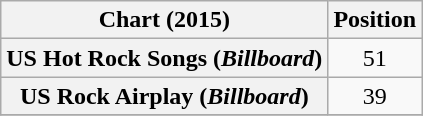<table class="wikitable plainrowheaders">
<tr>
<th>Chart (2015)</th>
<th>Position</th>
</tr>
<tr>
<th scope="row">US Hot Rock Songs (<em>Billboard</em>)</th>
<td align="center">51</td>
</tr>
<tr>
<th scope="row">US Rock Airplay (<em>Billboard</em>)</th>
<td align="center">39</td>
</tr>
<tr>
</tr>
</table>
